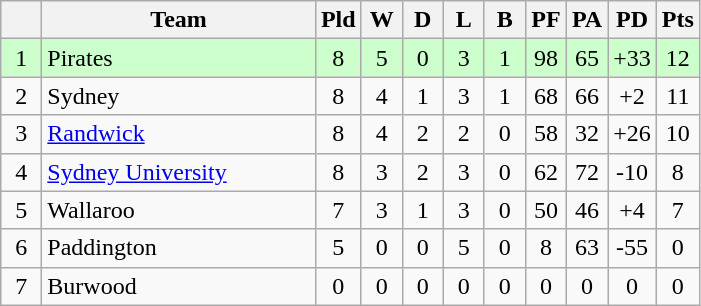<table class="wikitable" style="text-align:center;">
<tr>
<th width="20" abbr="Position"></th>
<th width="175">Team</th>
<th width="20" abbr="Played">Pld</th>
<th width="20" abbr="Won">W</th>
<th width="20" abbr="Drawn">D</th>
<th width="20" abbr="Lost">L</th>
<th width="20" abbr="Bye">B</th>
<th width="20" abbr="Points for">PF</th>
<th width="20" abbr="Points against">PA</th>
<th width="20" abbr="Points difference">PD</th>
<th width="20" abbr="Points">Pts</th>
</tr>
<tr style="background: #ccffcc;">
<td>1</td>
<td style="text-align:left;"> Pirates</td>
<td>8</td>
<td>5</td>
<td>0</td>
<td>3</td>
<td>1</td>
<td>98</td>
<td>65</td>
<td>+33</td>
<td>12</td>
</tr>
<tr>
<td>2</td>
<td style="text-align:left;">Sydney</td>
<td>8</td>
<td>4</td>
<td>1</td>
<td>3</td>
<td>1</td>
<td>68</td>
<td>66</td>
<td>+2</td>
<td>11</td>
</tr>
<tr>
<td>3</td>
<td style="text-align:left;"> <a href='#'>Randwick</a></td>
<td>8</td>
<td>4</td>
<td>2</td>
<td>2</td>
<td>0</td>
<td>58</td>
<td>32</td>
<td>+26</td>
<td>10</td>
</tr>
<tr>
<td>4</td>
<td style="text-align:left;"> <a href='#'>Sydney University</a></td>
<td>8</td>
<td>3</td>
<td>2</td>
<td>3</td>
<td>0</td>
<td>62</td>
<td>72</td>
<td>-10</td>
<td>8</td>
</tr>
<tr>
<td>5</td>
<td style="text-align:left;"> Wallaroo</td>
<td>7</td>
<td>3</td>
<td>1</td>
<td>3</td>
<td>0</td>
<td>50</td>
<td>46</td>
<td>+4</td>
<td>7</td>
</tr>
<tr>
<td>6</td>
<td style="text-align:left;"> Paddington</td>
<td>5</td>
<td>0</td>
<td>0</td>
<td>5</td>
<td>0</td>
<td>8</td>
<td>63</td>
<td>-55</td>
<td>0</td>
</tr>
<tr>
<td>7</td>
<td style="text-align:left;">Burwood</td>
<td>0</td>
<td>0</td>
<td>0</td>
<td>0</td>
<td>0</td>
<td>0</td>
<td>0</td>
<td>0</td>
<td>0</td>
</tr>
</table>
